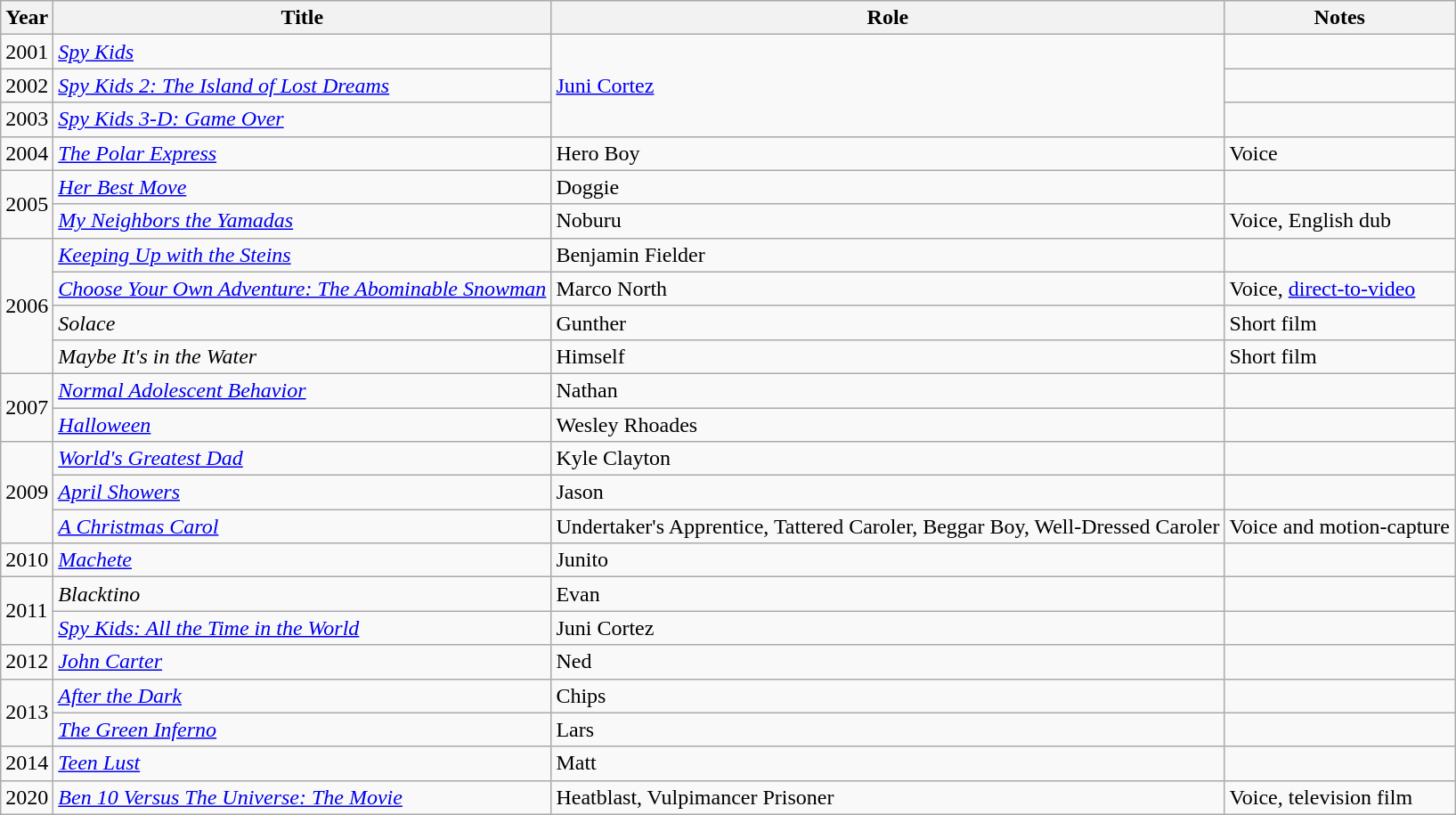<table class="wikitable sortable">
<tr>
<th>Year</th>
<th>Title</th>
<th>Role</th>
<th>Notes</th>
</tr>
<tr>
<td>2001</td>
<td><em><a href='#'>Spy Kids</a></em></td>
<td rowspan="3"><a href='#'>Juni Cortez</a></td>
<td></td>
</tr>
<tr>
<td>2002</td>
<td><em><a href='#'>Spy Kids 2: The Island of Lost Dreams</a></em></td>
<td></td>
</tr>
<tr>
<td>2003</td>
<td><em><a href='#'>Spy Kids 3-D: Game Over</a></em></td>
<td></td>
</tr>
<tr>
<td>2004</td>
<td><em><a href='#'>The Polar Express</a></em></td>
<td>Hero Boy</td>
<td>Voice</td>
</tr>
<tr>
<td rowspan="2">2005</td>
<td><em><a href='#'>Her Best Move</a></em></td>
<td>Doggie</td>
<td></td>
</tr>
<tr>
<td><em><a href='#'>My Neighbors the Yamadas</a></em></td>
<td>Noburu</td>
<td>Voice, English dub</td>
</tr>
<tr>
<td rowspan="4">2006</td>
<td><em><a href='#'>Keeping Up with the Steins</a></em></td>
<td>Benjamin Fielder</td>
<td></td>
</tr>
<tr>
<td><em><a href='#'>Choose Your Own Adventure: The Abominable Snowman</a></em></td>
<td>Marco North</td>
<td>Voice, <a href='#'>direct-to-video</a></td>
</tr>
<tr>
<td><em>Solace</em></td>
<td>Gunther</td>
<td>Short film</td>
</tr>
<tr>
<td><em>Maybe It's in the Water</em></td>
<td>Himself</td>
<td>Short film</td>
</tr>
<tr>
<td rowspan="2">2007</td>
<td><em><a href='#'>Normal Adolescent Behavior</a></em></td>
<td>Nathan</td>
<td></td>
</tr>
<tr>
<td><em><a href='#'>Halloween</a></em></td>
<td>Wesley Rhoades</td>
<td></td>
</tr>
<tr>
<td rowspan="3">2009</td>
<td><em><a href='#'>World's Greatest Dad</a></em></td>
<td>Kyle Clayton</td>
<td></td>
</tr>
<tr>
<td><em><a href='#'>April Showers</a></em></td>
<td>Jason</td>
<td></td>
</tr>
<tr>
<td><em><a href='#'>A Christmas Carol</a></em></td>
<td>Undertaker's Apprentice, Tattered Caroler, Beggar Boy, Well-Dressed Caroler</td>
<td>Voice and motion-capture</td>
</tr>
<tr>
<td>2010</td>
<td><em><a href='#'>Machete</a></em></td>
<td>Junito</td>
<td></td>
</tr>
<tr>
<td rowspan="2">2011</td>
<td><em>Blacktino</em></td>
<td>Evan</td>
<td></td>
</tr>
<tr>
<td><em><a href='#'>Spy Kids: All the Time in the World</a></em></td>
<td>Juni Cortez</td>
<td></td>
</tr>
<tr>
<td>2012</td>
<td><em><a href='#'>John Carter</a></em></td>
<td>Ned</td>
<td></td>
</tr>
<tr>
<td rowspan="2">2013</td>
<td><em><a href='#'>After the Dark</a></em></td>
<td>Chips</td>
<td></td>
</tr>
<tr>
<td><em><a href='#'>The Green Inferno</a></em></td>
<td>Lars</td>
<td></td>
</tr>
<tr>
<td>2014</td>
<td><em><a href='#'>Teen Lust</a></em></td>
<td>Matt</td>
<td></td>
</tr>
<tr>
<td>2020</td>
<td><em><a href='#'>Ben 10 Versus The Universe: The Movie</a></em></td>
<td>Heatblast, Vulpimancer Prisoner</td>
<td>Voice, television film</td>
</tr>
</table>
